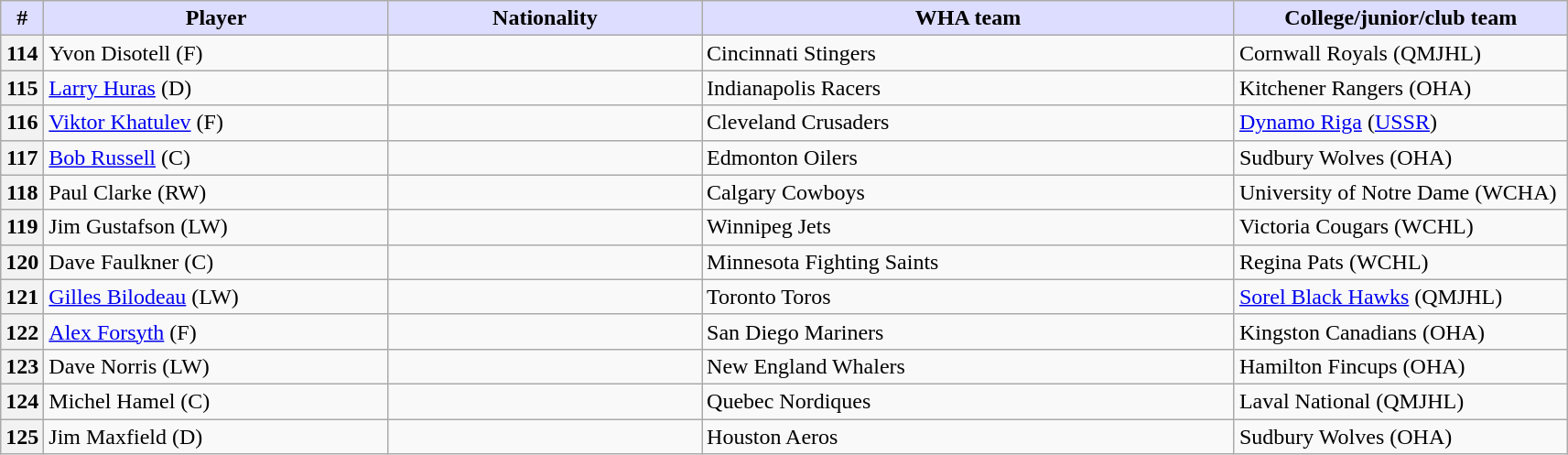<table class="wikitable">
<tr>
<th style="background:#ddf; width:2.75%;">#</th>
<th style="background:#ddf; width:22.0%;">Player</th>
<th style="background:#ddf; width:20.0%;">Nationality</th>
<th style="background:#ddf; width:34.0%;">WHA team</th>
<th style="background:#ddf; width:100.0%;">College/junior/club team</th>
</tr>
<tr>
<th>114</th>
<td>Yvon Disotell (F)</td>
<td></td>
<td>Cincinnati Stingers</td>
<td>Cornwall Royals (QMJHL)</td>
</tr>
<tr>
<th>115</th>
<td><a href='#'>Larry Huras</a> (D)</td>
<td></td>
<td>Indianapolis Racers</td>
<td>Kitchener Rangers (OHA)</td>
</tr>
<tr>
<th>116</th>
<td><a href='#'>Viktor Khatulev</a> (F)</td>
<td></td>
<td>Cleveland Crusaders</td>
<td><a href='#'>Dynamo Riga</a> (<a href='#'>USSR</a>)</td>
</tr>
<tr>
<th>117</th>
<td><a href='#'>Bob Russell</a> (C)</td>
<td></td>
<td>Edmonton Oilers</td>
<td>Sudbury Wolves (OHA)</td>
</tr>
<tr>
<th>118</th>
<td>Paul Clarke (RW)</td>
<td></td>
<td>Calgary Cowboys</td>
<td>University of Notre Dame (WCHA)</td>
</tr>
<tr>
<th>119</th>
<td>Jim Gustafson (LW)</td>
<td></td>
<td>Winnipeg Jets</td>
<td>Victoria Cougars (WCHL)</td>
</tr>
<tr>
<th>120</th>
<td>Dave Faulkner (C)</td>
<td></td>
<td>Minnesota Fighting Saints</td>
<td>Regina Pats (WCHL)</td>
</tr>
<tr>
<th>121</th>
<td><a href='#'>Gilles Bilodeau</a> (LW)</td>
<td></td>
<td>Toronto Toros</td>
<td><a href='#'>Sorel Black Hawks</a> (QMJHL)</td>
</tr>
<tr>
<th>122</th>
<td><a href='#'>Alex Forsyth</a> (F)</td>
<td></td>
<td>San Diego Mariners</td>
<td>Kingston Canadians (OHA)</td>
</tr>
<tr>
<th>123</th>
<td>Dave Norris (LW)</td>
<td></td>
<td>New England Whalers</td>
<td>Hamilton Fincups (OHA)</td>
</tr>
<tr>
<th>124</th>
<td>Michel Hamel (C)</td>
<td></td>
<td>Quebec Nordiques</td>
<td>Laval National (QMJHL)</td>
</tr>
<tr>
<th>125</th>
<td>Jim Maxfield (D)</td>
<td></td>
<td>Houston Aeros</td>
<td>Sudbury Wolves (OHA)</td>
</tr>
</table>
